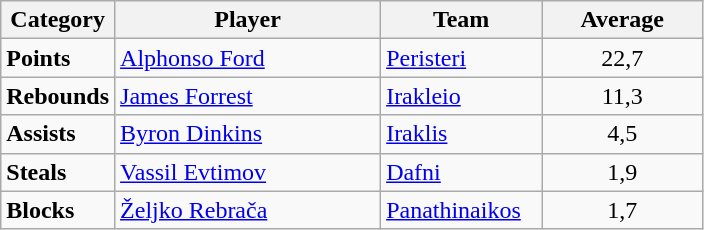<table class="wikitable">
<tr>
<th width="50">Category</th>
<th width="170">Player</th>
<th width="100">Team</th>
<th width="100">Average</th>
</tr>
<tr>
<td><strong>Points</strong></td>
<td> <a href='#'>Alphonso Ford</a></td>
<td><a href='#'>Peristeri</a></td>
<td align="center">22,7</td>
</tr>
<tr>
<td><strong>Rebounds</strong></td>
<td> <a href='#'>James Forrest</a></td>
<td><a href='#'>Irakleio</a></td>
<td align="center">11,3</td>
</tr>
<tr>
<td><strong>Assists</strong></td>
<td> <a href='#'>Byron Dinkins</a></td>
<td><a href='#'>Iraklis</a></td>
<td align="center">4,5</td>
</tr>
<tr>
<td><strong>Steals</strong></td>
<td> <a href='#'>Vassil Evtimov</a></td>
<td><a href='#'>Dafni</a></td>
<td align="center">1,9</td>
</tr>
<tr>
<td><strong>Blocks</strong></td>
<td> <a href='#'>Željko Rebrača</a></td>
<td><a href='#'>Panathinaikos</a></td>
<td align="center">1,7</td>
</tr>
</table>
